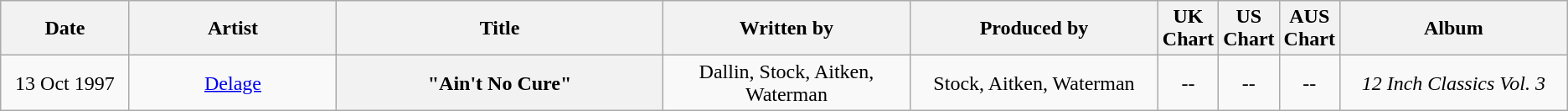<table class="wikitable plainrowheaders" style="text-align:center;">
<tr>
<th scope="col" style="width:6em;">Date</th>
<th scope="col" style="width:10em;">Artist</th>
<th scope="col" style="width:16em;">Title</th>
<th scope="col" style="width:12em;">Written by</th>
<th scope="col" style="width:12em;">Produced by</th>
<th scope="col" style="width:1em;">UK Chart</th>
<th scope="col" style="width:1em;">US Chart</th>
<th scope="col" style="width:1em;">AUS Chart</th>
<th scope="col" style="width:11em;">Album</th>
</tr>
<tr>
<td>13 Oct 1997</td>
<td><a href='#'>Delage</a></td>
<th scope="row">"Ain't No Cure"</th>
<td>Dallin, Stock, Aitken, Waterman</td>
<td>Stock, Aitken, Waterman</td>
<td>--</td>
<td>--</td>
<td>--</td>
<td><em>12 Inch Classics Vol. 3</em></td>
</tr>
</table>
